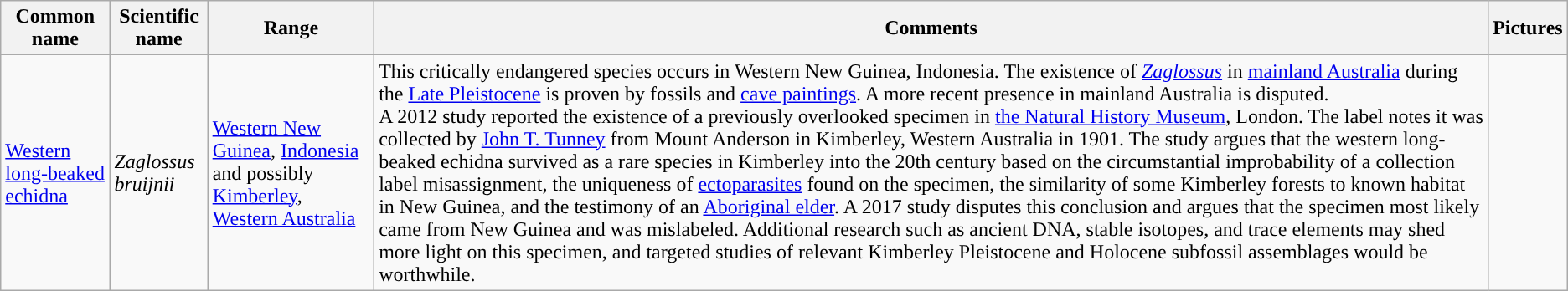<table class="wikitable">
<tr>
<th>Common name</th>
<th>Scientific name</th>
<th>Range</th>
<th class="unsortable">Comments</th>
<th class="unsortable">Pictures</th>
</tr>
<tr>
<td><a href='#'>Western long-beaked echidna</a></td>
<td><em>Zaglossus bruijnii</em></td>
<td><a href='#'>Western New Guinea</a>, <a href='#'>Indonesia</a> and possibly <a href='#'>Kimberley</a>, <a href='#'>Western Australia</a></td>
<td>This critically endangered species occurs in Western New Guinea, Indonesia. The existence of <em><a href='#'>Zaglossus</a></em> in <a href='#'>mainland Australia</a> during the <a href='#'>Late Pleistocene</a> is proven by fossils and <a href='#'>cave paintings</a>. A more recent presence in mainland Australia is disputed.<br>A 2012 study reported the existence of a previously overlooked specimen in <a href='#'>the Natural History Museum</a>, London. The label notes it was collected by <a href='#'>John T. Tunney</a> from Mount Anderson in Kimberley, Western Australia in 1901. The study argues that the western long-beaked echidna survived as a rare species in Kimberley into the 20th century based on the circumstantial improbability of a collection label misassignment, the uniqueness of <a href='#'>ectoparasites</a> found on the specimen, the similarity of some Kimberley forests to known habitat in New Guinea, and the testimony of an <a href='#'>Aboriginal elder</a>. A 2017 study disputes this conclusion and argues that the specimen most likely came from New Guinea and was mislabeled. Additional research such as ancient DNA, stable isotopes, and trace elements may shed more light on this specimen, and targeted studies of relevant Kimberley Pleistocene and Holocene subfossil assemblages would be worthwhile.</td>
<td></td>
</tr>
</table>
